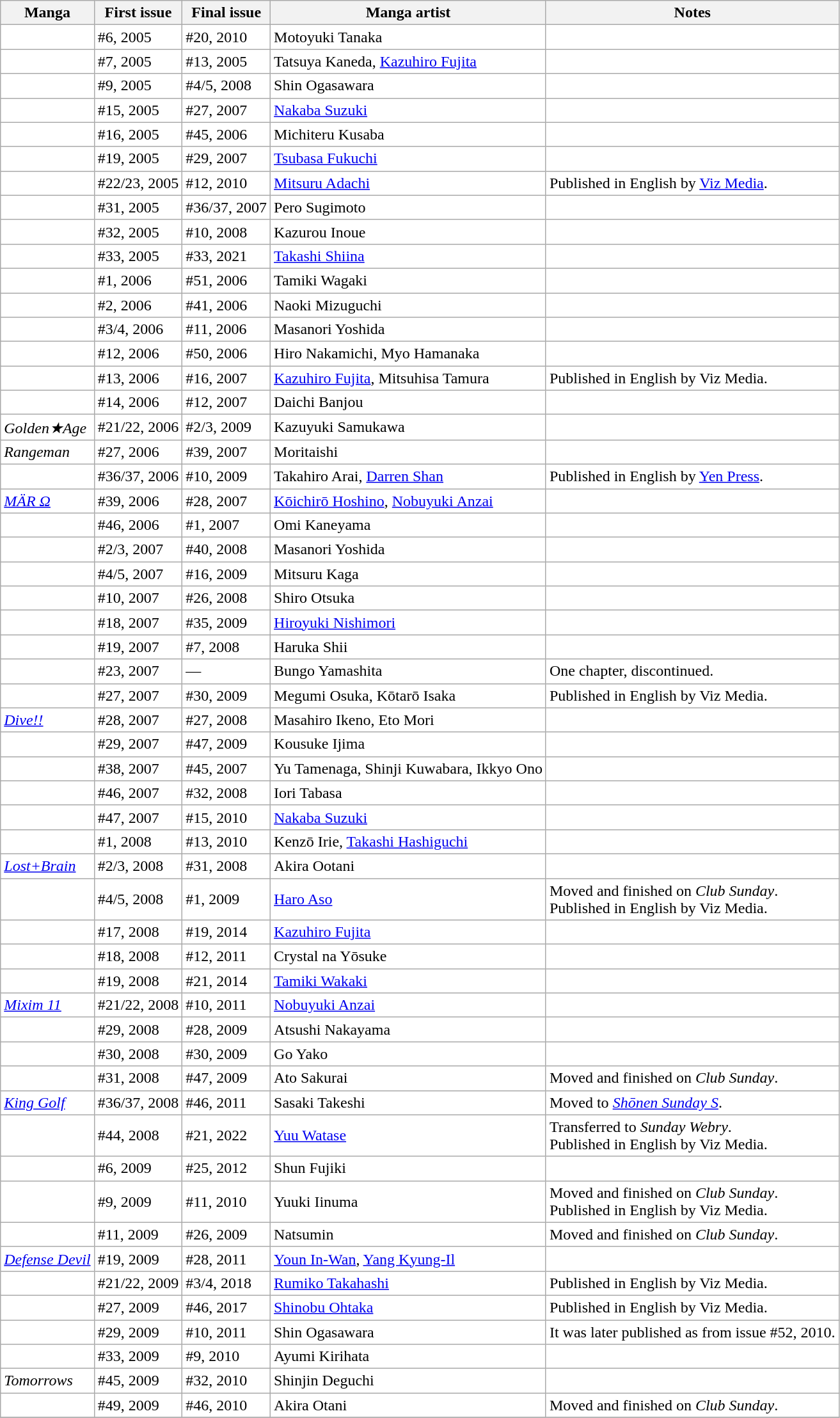<table class="wikitable sortable" style="background: #FFF;">
<tr>
<th>Manga</th>
<th>First issue</th>
<th>Final issue</th>
<th>Manga artist</th>
<th>Notes</th>
</tr>
<tr>
<td></td>
<td>#6, 2005</td>
<td>#20, 2010</td>
<td>Motoyuki Tanaka</td>
<td></td>
</tr>
<tr>
<td></td>
<td>#7, 2005</td>
<td>#13, 2005</td>
<td>Tatsuya Kaneda, <a href='#'>Kazuhiro Fujita</a></td>
<td></td>
</tr>
<tr>
<td></td>
<td>#9, 2005</td>
<td>#4/5, 2008</td>
<td>Shin Ogasawara</td>
<td></td>
</tr>
<tr>
<td></td>
<td>#15, 2005</td>
<td>#27, 2007</td>
<td><a href='#'>Nakaba Suzuki</a></td>
<td></td>
</tr>
<tr>
<td></td>
<td>#16, 2005</td>
<td>#45, 2006</td>
<td>Michiteru Kusaba</td>
<td></td>
</tr>
<tr>
<td></td>
<td>#19, 2005</td>
<td>#29, 2007</td>
<td><a href='#'>Tsubasa Fukuchi</a></td>
<td></td>
</tr>
<tr>
<td></td>
<td>#22/23, 2005</td>
<td>#12, 2010</td>
<td><a href='#'>Mitsuru Adachi</a></td>
<td>Published in English by <a href='#'>Viz Media</a>.</td>
</tr>
<tr>
<td></td>
<td>#31, 2005</td>
<td>#36/37, 2007</td>
<td>Pero Sugimoto</td>
<td></td>
</tr>
<tr>
<td></td>
<td>#32, 2005</td>
<td>#10, 2008</td>
<td>Kazurou Inoue</td>
<td></td>
</tr>
<tr>
<td></td>
<td>#33, 2005</td>
<td>#33, 2021</td>
<td><a href='#'>Takashi Shiina</a></td>
<td></td>
</tr>
<tr>
<td></td>
<td>#1, 2006</td>
<td>#51, 2006</td>
<td>Tamiki Wagaki</td>
<td></td>
</tr>
<tr>
<td></td>
<td>#2, 2006</td>
<td>#41, 2006</td>
<td>Naoki Mizuguchi</td>
<td></td>
</tr>
<tr>
<td></td>
<td>#3/4, 2006</td>
<td>#11, 2006</td>
<td>Masanori Yoshida</td>
<td></td>
</tr>
<tr>
<td></td>
<td>#12, 2006</td>
<td>#50, 2006</td>
<td>Hiro Nakamichi, Myo Hamanaka</td>
<td></td>
</tr>
<tr>
<td></td>
<td>#13, 2006</td>
<td>#16, 2007</td>
<td><a href='#'>Kazuhiro Fujita</a>, Mitsuhisa Tamura</td>
<td>Published in English by Viz Media.</td>
</tr>
<tr>
<td></td>
<td>#14, 2006</td>
<td>#12, 2007</td>
<td>Daichi Banjou</td>
<td></td>
</tr>
<tr>
<td><em>Golden★Age</em></td>
<td>#21/22, 2006</td>
<td>#2/3, 2009</td>
<td>Kazuyuki Samukawa</td>
<td></td>
</tr>
<tr>
<td><em>Rangeman</em></td>
<td>#27, 2006</td>
<td>#39, 2007</td>
<td>Moritaishi</td>
<td></td>
</tr>
<tr>
<td></td>
<td>#36/37, 2006</td>
<td>#10, 2009</td>
<td>Takahiro Arai, <a href='#'>Darren Shan</a></td>
<td>Published in English by <a href='#'>Yen Press</a>.</td>
</tr>
<tr>
<td><em><a href='#'>MÄR Ω</a></em></td>
<td>#39, 2006</td>
<td>#28, 2007</td>
<td><a href='#'>Kōichirō Hoshino</a>, <a href='#'>Nobuyuki Anzai</a></td>
<td></td>
</tr>
<tr>
<td></td>
<td>#46, 2006</td>
<td>#1, 2007</td>
<td>Omi Kaneyama</td>
<td></td>
</tr>
<tr>
<td></td>
<td>#2/3, 2007</td>
<td>#40, 2008</td>
<td>Masanori Yoshida</td>
<td></td>
</tr>
<tr>
<td></td>
<td>#4/5, 2007</td>
<td>#16, 2009</td>
<td>Mitsuru Kaga</td>
<td></td>
</tr>
<tr>
<td></td>
<td>#10, 2007</td>
<td>#26, 2008</td>
<td>Shiro Otsuka</td>
<td></td>
</tr>
<tr>
<td></td>
<td>#18, 2007</td>
<td>#35, 2009</td>
<td><a href='#'>Hiroyuki Nishimori</a></td>
<td></td>
</tr>
<tr>
<td></td>
<td>#19, 2007</td>
<td>#7, 2008</td>
<td>Haruka Shii</td>
<td></td>
</tr>
<tr>
<td></td>
<td>#23, 2007</td>
<td>—</td>
<td>Bungo Yamashita</td>
<td>One chapter, discontinued.</td>
</tr>
<tr>
<td></td>
<td>#27, 2007</td>
<td>#30, 2009</td>
<td>Megumi Osuka, Kōtarō Isaka</td>
<td>Published in English by Viz Media.</td>
</tr>
<tr>
<td><em><a href='#'>Dive!!</a></em></td>
<td>#28, 2007</td>
<td>#27, 2008</td>
<td>Masahiro Ikeno, Eto Mori</td>
<td></td>
</tr>
<tr>
<td></td>
<td>#29, 2007</td>
<td>#47, 2009</td>
<td>Kousuke Ijima</td>
<td></td>
</tr>
<tr>
<td></td>
<td>#38, 2007</td>
<td>#45, 2007</td>
<td>Yu Tamenaga, Shinji Kuwabara, Ikkyo Ono</td>
<td></td>
</tr>
<tr>
<td></td>
<td>#46, 2007</td>
<td>#32, 2008</td>
<td>Iori Tabasa</td>
<td></td>
</tr>
<tr>
<td></td>
<td>#47, 2007</td>
<td>#15, 2010</td>
<td><a href='#'>Nakaba Suzuki</a></td>
<td></td>
</tr>
<tr>
<td></td>
<td>#1, 2008</td>
<td>#13, 2010</td>
<td>Kenzō Irie, <a href='#'>Takashi Hashiguchi</a></td>
<td></td>
</tr>
<tr>
<td><em><a href='#'>Lost+Brain</a></em></td>
<td>#2/3, 2008</td>
<td>#31, 2008</td>
<td>Akira Ootani</td>
<td></td>
</tr>
<tr>
<td></td>
<td>#4/5, 2008</td>
<td>#1, 2009</td>
<td><a href='#'>Haro Aso</a></td>
<td>Moved and finished on <em>Club Sunday</em>.<br>Published in English by Viz Media.</td>
</tr>
<tr>
<td></td>
<td>#17, 2008</td>
<td>#19, 2014</td>
<td><a href='#'>Kazuhiro Fujita</a></td>
<td></td>
</tr>
<tr>
<td></td>
<td>#18, 2008</td>
<td>#12, 2011</td>
<td>Crystal na Yōsuke</td>
<td></td>
</tr>
<tr>
<td></td>
<td>#19, 2008</td>
<td>#21, 2014</td>
<td><a href='#'>Tamiki Wakaki</a></td>
<td></td>
</tr>
<tr>
<td><em><a href='#'>Mixim 11</a></em></td>
<td>#21/22, 2008</td>
<td>#10, 2011</td>
<td><a href='#'>Nobuyuki Anzai</a></td>
<td></td>
</tr>
<tr>
<td></td>
<td>#29, 2008</td>
<td>#28, 2009</td>
<td>Atsushi Nakayama</td>
<td></td>
</tr>
<tr>
<td></td>
<td>#30, 2008</td>
<td>#30, 2009</td>
<td>Go Yako</td>
<td></td>
</tr>
<tr>
<td></td>
<td>#31, 2008</td>
<td>#47, 2009</td>
<td>Ato Sakurai</td>
<td>Moved and finished on <em>Club Sunday</em>.</td>
</tr>
<tr>
<td><em><a href='#'>King Golf</a></em></td>
<td>#36/37, 2008</td>
<td>#46, 2011</td>
<td>Sasaki Takeshi</td>
<td>Moved to <em><a href='#'>Shōnen Sunday S</a></em>.</td>
</tr>
<tr>
<td></td>
<td>#44, 2008</td>
<td>#21, 2022</td>
<td><a href='#'>Yuu Watase</a></td>
<td>Transferred to <em>Sunday Webry</em>.<br>Published in English by Viz Media.</td>
</tr>
<tr>
<td></td>
<td>#6, 2009</td>
<td>#25, 2012</td>
<td>Shun Fujiki</td>
<td></td>
</tr>
<tr>
<td></td>
<td>#9, 2009</td>
<td>#11, 2010</td>
<td>Yuuki Iinuma</td>
<td>Moved and finished on <em>Club Sunday</em>.<br>Published in English by Viz Media.</td>
</tr>
<tr>
<td></td>
<td>#11, 2009</td>
<td>#26, 2009</td>
<td>Natsumin</td>
<td>Moved and finished on <em>Club Sunday</em>.</td>
</tr>
<tr>
<td><em><a href='#'>Defense Devil</a></em></td>
<td>#19, 2009</td>
<td>#28, 2011</td>
<td><a href='#'>Youn In-Wan</a>, <a href='#'>Yang Kyung-Il</a></td>
<td></td>
</tr>
<tr>
<td></td>
<td>#21/22, 2009</td>
<td>#3/4, 2018</td>
<td><a href='#'>Rumiko Takahashi</a></td>
<td>Published in English by Viz Media.</td>
</tr>
<tr>
<td></td>
<td>#27, 2009</td>
<td>#46, 2017</td>
<td><a href='#'>Shinobu Ohtaka</a></td>
<td>Published in English by Viz Media.</td>
</tr>
<tr>
<td></td>
<td>#29, 2009</td>
<td>#10, 2011</td>
<td>Shin Ogasawara</td>
<td>It was later published as  from issue #52, 2010.</td>
</tr>
<tr>
<td></td>
<td>#33, 2009</td>
<td>#9, 2010</td>
<td>Ayumi Kirihata</td>
<td></td>
</tr>
<tr>
<td><em>Tomorrows</em></td>
<td>#45, 2009</td>
<td>#32, 2010</td>
<td>Shinjin Deguchi</td>
<td></td>
</tr>
<tr>
<td></td>
<td>#49, 2009</td>
<td>#46, 2010</td>
<td>Akira Otani</td>
<td>Moved and finished on <em>Club Sunday</em>.</td>
</tr>
<tr>
</tr>
</table>
